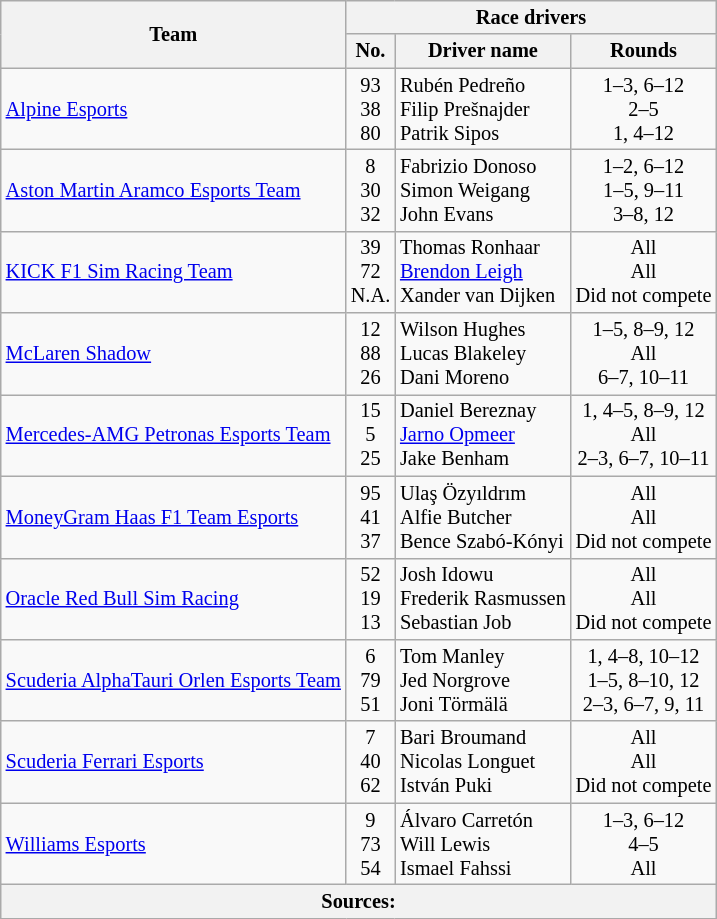<table class="wikitable sortable" style="font-size: 85%">
<tr>
<th scope="col" rowspan="2">Team</th>
<th colspan="3" scope="col" class="unsortable">Race drivers</th>
</tr>
<tr>
<th scope="col" class="unsortable" style="text-align:center;">No.</th>
<th scope="col" class="unsortable" style="text-align:center;">Driver name</th>
<th scope="col" class="unsortable" style="text-align:center;">Rounds</th>
</tr>
<tr>
<td> <a href='#'>Alpine Esports</a></td>
<td style="text-align:center">93<br>38<br>80</td>
<td> Rubén Pedreño<br> Filip Prešnajder<br> Patrik Sipos</td>
<td style="text-align:center">1–3, 6–12<br>2–5<br>1, 4–12</td>
</tr>
<tr>
<td> <a href='#'>Aston Martin Aramco Esports Team</a></td>
<td style="text-align:center">8<br>30<br>32</td>
<td> Fabrizio Donoso<br> Simon Weigang<br> John Evans</td>
<td style="text-align:center">1–2, 6–12<br>1–5, 9–11<br>3–8, 12</td>
</tr>
<tr>
<td> <a href='#'>KICK F1 Sim Racing Team</a></td>
<td style="text-align:center">39<br>72<br>N.A.</td>
<td> Thomas Ronhaar<br> <a href='#'>Brendon Leigh</a><br> Xander van Dijken</td>
<td style="text-align:center">All<br>All<br>Did not compete</td>
</tr>
<tr>
<td> <a href='#'>McLaren Shadow</a></td>
<td style="text-align:center">12<br>88<br>26</td>
<td> Wilson Hughes<br> Lucas Blakeley<br> Dani Moreno</td>
<td style="text-align:center">1–5, 8–9, 12<br>All<br>6–7, 10–11</td>
</tr>
<tr>
<td> <a href='#'>Mercedes-AMG Petronas Esports Team</a></td>
<td style="text-align:center">15<br>5<br>25</td>
<td> Daniel Bereznay<br> <a href='#'>Jarno Opmeer</a><br> Jake Benham</td>
<td style="text-align:center">1, 4–5, 8–9, 12<br>All<br>2–3, 6–7, 10–11</td>
</tr>
<tr>
<td> <a href='#'>MoneyGram Haas F1 Team Esports</a></td>
<td style="text-align:center">95<br>41<br>37</td>
<td> Ulaş Özyıldrım<br> Alfie Butcher<br> Bence Szabó-Kónyi</td>
<td style="text-align:center">All<br>All<br>Did not compete</td>
</tr>
<tr>
<td> <a href='#'>Oracle Red Bull Sim Racing</a></td>
<td style="text-align:center">52<br>19<br>13</td>
<td nowrap> Josh Idowu<br> Frederik Rasmussen<br> Sebastian Job</td>
<td style="text-align:center">All<br>All<br>Did not compete</td>
</tr>
<tr>
<td> <a href='#'>Scuderia AlphaTauri Orlen Esports Team</a></td>
<td style="text-align:center">6<br>79<br>51</td>
<td> Tom Manley<br> Jed Norgrove<br> Joni Törmälä</td>
<td style="text-align:center">1, 4–8, 10–12<br>1–5, 8–10, 12<br>2–3, 6–7, 9, 11</td>
</tr>
<tr>
<td> <a href='#'>Scuderia Ferrari Esports</a></td>
<td style="text-align:center">7<br>40<br>62</td>
<td nowrap> Bari Broumand<br> Nicolas Longuet<br> István Puki</td>
<td style="text-align:center">All<br>All<br>Did not compete</td>
</tr>
<tr>
<td> <a href='#'>Williams Esports</a></td>
<td style="text-align:center">9<br>73<br>54</td>
<td> Álvaro Carretón<br> Will Lewis<br> Ismael Fahssi</td>
<td style="text-align:center">1–3, 6–12<br>4–5<br>All</td>
</tr>
<tr>
<th colspan="4" style="text-align:center"><strong>Sources</strong>:</th>
</tr>
</table>
